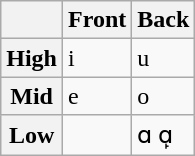<table class="wikitable">
<tr>
<th></th>
<th>Front</th>
<th>Back</th>
</tr>
<tr>
<th>High</th>
<td>i</td>
<td>u</td>
</tr>
<tr>
<th>Mid</th>
<td>e</td>
<td>o</td>
</tr>
<tr>
<th>Low</th>
<td></td>
<td>ɑ ɑ̙ <a></td>
</tr>
</table>
